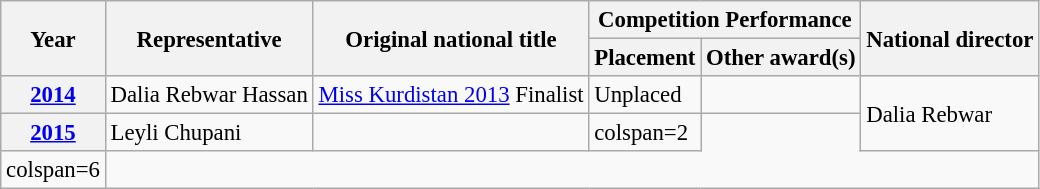<table class="wikitable defaultcenter col2left col3right col7left" style="font-size:95%;">
<tr>
<th rowspan=2>Year</th>
<th rowspan=2>Representative</th>
<th rowspan=2>Original national title</th>
<th colspan=2>Competition Performance</th>
<th rowspan=2>National director</th>
</tr>
<tr>
<th>Placement</th>
<th>Other award(s)</th>
</tr>
<tr>
<th><a href='#'>2014</a></th>
<td>Dalia Rebwar Hassan</td>
<td><a href='#'>Miss Kurdistan 2013</a> Finalist</td>
<td>Unplaced</td>
<td></td>
<td rowspan=2>Dalia Rebwar</td>
</tr>
<tr>
<th><a href='#'>2015</a></th>
<td>Leyli Chupani</td>
<td></td>
<td>colspan=2 </td>
</tr>
<tr>
<td>colspan=6 </td>
</tr>
</table>
